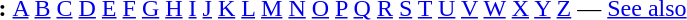<table id="toc" border="0">
<tr>
<th>:</th>
<td><a href='#'>A</a> <a href='#'>B</a> <a href='#'>C</a> <a href='#'>D</a> <a href='#'>E</a> <a href='#'>F</a> <a href='#'>G</a> <a href='#'>H</a> <a href='#'>I</a> <a href='#'>J</a> <a href='#'>K</a> <a href='#'>L</a> <a href='#'>M</a> <a href='#'>N</a> <a href='#'>O</a> <a href='#'>P</a> <a href='#'>Q</a> <a href='#'>R</a> <a href='#'>S</a> <a href='#'>T</a> <a href='#'>U</a> <a href='#'>V</a> <a href='#'>W</a> <a href='#'>X</a> <a href='#'>Y</a>  <a href='#'>Z</a> — <a href='#'>See also</a></td>
</tr>
</table>
